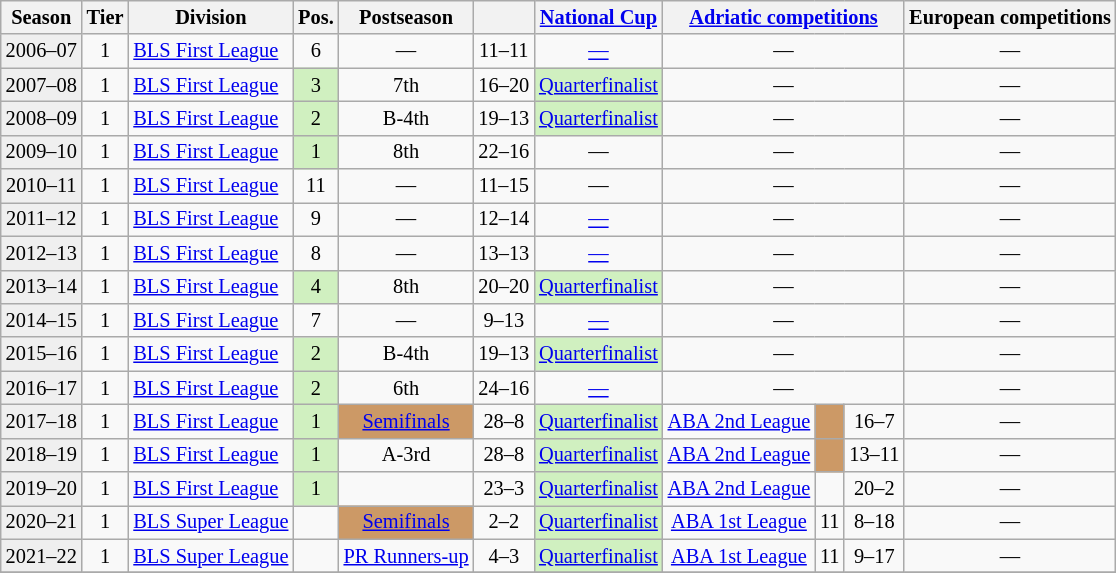<table class="wikitable" style="font-size:85%; text-align:center">
<tr>
<th>Season</th>
<th>Tier</th>
<th>Division</th>
<th>Pos.</th>
<th>Postseason</th>
<th></th>
<th><a href='#'>National Cup</a></th>
<th colspan=3><a href='#'>Adriatic competitions</a></th>
<th colspan=3>European competitions</th>
</tr>
<tr>
<td bgcolor=#efefef>2006–07</td>
<td>1</td>
<td align=left><a href='#'>BLS First League</a></td>
<td>6</td>
<td>—</td>
<td>11–11</td>
<td><a href='#'>—</a></td>
<td colspan=3>—</td>
<td colspan=3>—</td>
</tr>
<tr>
<td bgcolor=#efefef>2007–08</td>
<td>1</td>
<td align=left><a href='#'>BLS First League</a></td>
<td bgcolor=#D0F0C0>3</td>
<td> 7th</td>
<td>16–20</td>
<td align=left bgcolor=#D0F0C0><a href='#'>Quarterfinalist</a></td>
<td colspan=3>—</td>
<td colspan=3>—</td>
</tr>
<tr>
<td bgcolor=#efefef>2008–09</td>
<td>1</td>
<td align=left><a href='#'>BLS First League</a></td>
<td bgcolor=#D0F0C0>2</td>
<td> B-4th</td>
<td>19–13</td>
<td align=left bgcolor=#D0F0C0><a href='#'>Quarterfinalist</a></td>
<td colspan=3>—</td>
<td colspan=3>—</td>
</tr>
<tr>
<td bgcolor=#efefef>2009–10</td>
<td>1</td>
<td align=left><a href='#'>BLS First League</a></td>
<td bgcolor=#D0F0C0>1</td>
<td> 8th</td>
<td>22–16</td>
<td>—</td>
<td colspan=3>—</td>
<td colspan=3>—</td>
</tr>
<tr>
<td bgcolor=#efefef>2010–11</td>
<td>1</td>
<td align=left><a href='#'>BLS First League</a></td>
<td>11</td>
<td>—</td>
<td>11–15</td>
<td>—</td>
<td colspan=3>—</td>
<td colspan=3>—</td>
</tr>
<tr>
<td bgcolor=#efefef>2011–12</td>
<td>1</td>
<td align=left><a href='#'>BLS First League</a></td>
<td>9</td>
<td>—</td>
<td>12–14</td>
<td><a href='#'>—</a></td>
<td colspan=3>—</td>
<td colspan=3>—</td>
</tr>
<tr>
<td bgcolor=#efefef>2012–13</td>
<td>1</td>
<td align=left><a href='#'>BLS First League</a></td>
<td>8</td>
<td>—</td>
<td>13–13</td>
<td><a href='#'>—</a></td>
<td colspan=3>—</td>
<td colspan=3>—</td>
</tr>
<tr>
<td bgcolor=#efefef>2013–14</td>
<td>1</td>
<td align=left><a href='#'>BLS First League</a></td>
<td bgcolor=#D0F0C0>4</td>
<td> 8th</td>
<td>20–20</td>
<td align=left bgcolor=#D0F0C0><a href='#'>Quarterfinalist</a></td>
<td colspan=3>—</td>
<td colspan=3>—</td>
</tr>
<tr>
<td bgcolor=#efefef>2014–15</td>
<td>1</td>
<td align=left><a href='#'>BLS First League</a></td>
<td>7</td>
<td>—</td>
<td>9–13</td>
<td><a href='#'>—</a></td>
<td colspan=3>—</td>
<td colspan=3>—</td>
</tr>
<tr>
<td bgcolor=#efefef>2015–16</td>
<td>1</td>
<td align=left><a href='#'>BLS First League</a></td>
<td bgcolor=#D0F0C0>2</td>
<td> B-4th</td>
<td>19–13</td>
<td align=left bgcolor=#D0F0C0><a href='#'>Quarterfinalist</a></td>
<td colspan=3>—</td>
<td colspan=3>—</td>
</tr>
<tr>
<td bgcolor=#efefef>2016–17</td>
<td>1</td>
<td align=left><a href='#'>BLS First League</a></td>
<td bgcolor=#D0F0C0>2</td>
<td> 6th</td>
<td>24–16</td>
<td><a href='#'>—</a></td>
<td colspan=3>—</td>
<td colspan=3>—</td>
</tr>
<tr>
<td bgcolor=#efefef>2017–18</td>
<td>1</td>
<td align=left><a href='#'>BLS First League</a></td>
<td bgcolor=#D0F0C0>1</td>
<td bgcolor=#cc9966><a href='#'>Semifinals</a></td>
<td>28–8</td>
<td align=left bgcolor=#D0F0C0><a href='#'>Quarterfinalist</a></td>
<td><a href='#'>ABA 2nd League</a></td>
<td bgcolor=#cc9966></td>
<td>16–7</td>
<td colspan=3>—</td>
</tr>
<tr>
<td bgcolor=#efefef>2018–19</td>
<td>1</td>
<td align=left><a href='#'>BLS First League</a></td>
<td bgcolor=#D0F0C0>1</td>
<td> A-3rd</td>
<td>28–8</td>
<td align=left bgcolor=#D0F0C0><a href='#'>Quarterfinalist</a></td>
<td><a href='#'>ABA 2nd League</a></td>
<td bgcolor=#cc9966></td>
<td>13–11</td>
<td colspan=3>—</td>
</tr>
<tr>
<td bgcolor=#efefef>2019–20</td>
<td>1</td>
<td align=left><a href='#'>BLS First League</a></td>
<td bgcolor=#D0F0C0>1</td>
<td></td>
<td>23–3</td>
<td align=left bgcolor=#D0F0C0><a href='#'>Quarterfinalist</a></td>
<td><a href='#'>ABA 2nd League</a></td>
<td></td>
<td>20–2</td>
<td colspan=3>—</td>
</tr>
<tr>
<td bgcolor=#efefef>2020–21</td>
<td>1</td>
<td align=left><a href='#'>BLS Super League</a></td>
<td></td>
<td bgcolor=#cc9966><a href='#'>Semifinals</a></td>
<td>2–2</td>
<td align=left bgcolor=#D0F0C0><a href='#'>Quarterfinalist</a></td>
<td><a href='#'>ABA 1st League</a></td>
<td>11</td>
<td>8–18</td>
<td colspan=3>—</td>
</tr>
<tr>
<td bgcolor=#efefef>2021–22</td>
<td>1</td>
<td align=left><a href='#'>BLS Super League</a></td>
<td></td>
<td><a href='#'>PR Runners-up</a></td>
<td>4–3</td>
<td align=left bgcolor=#D0F0C><a href='#'>Quarterfinalist</a></td>
<td><a href='#'>ABA 1st League</a></td>
<td>11</td>
<td>9–17</td>
<td colspan=3>—</td>
</tr>
<tr>
</tr>
</table>
